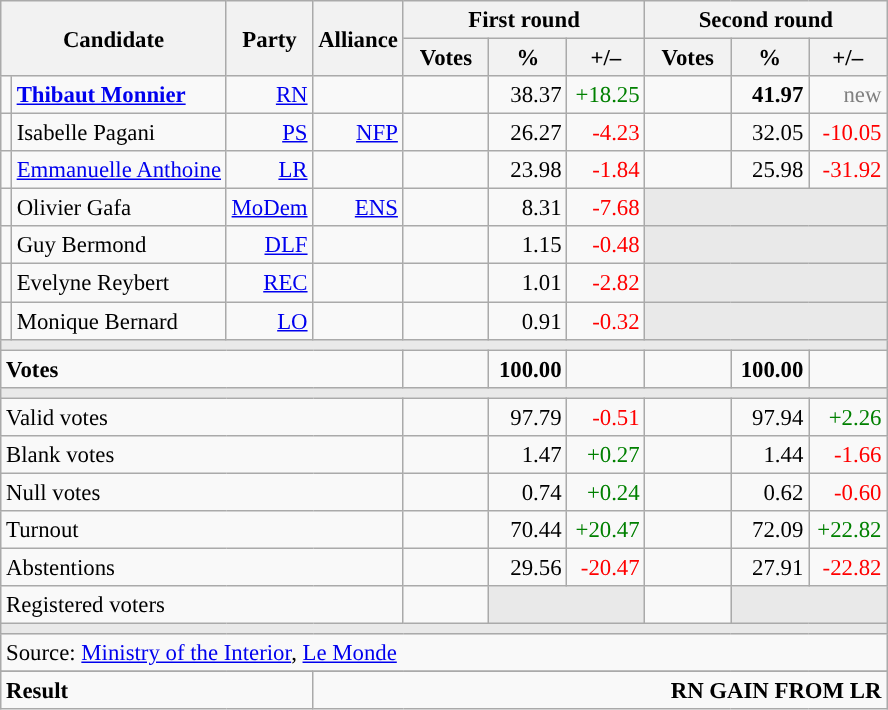<table class="wikitable" style="text-align:right;font-size:95%;">
<tr>
<th rowspan="2" colspan="2">Candidate</th>
<th rowspan="2">Party</th>
<th rowspan="2">Alliance</th>
<th colspan="3">First round</th>
<th colspan="3">Second round</th>
</tr>
<tr>
<th style="width:50px;">Votes</th>
<th style="width:45px;">%</th>
<th style="width:45px;">+/–</th>
<th style="width:50px;">Votes</th>
<th style="width:45px;">%</th>
<th style="width:45px;">+/–</th>
</tr>
<tr>
<td style="color:inherit;background:"></td>
<td style="text-align:left;"><strong><a href='#'>Thibaut Monnier</a></strong></td>
<td><a href='#'>RN</a></td>
<td></td>
<td></td>
<td>38.37</td>
<td style="color:green;">+18.25</td>
<td><strong></strong></td>
<td><strong>41.97</strong></td>
<td style="color:grey;">new</td>
</tr>
<tr>
<td style="color:inherit;background:"></td>
<td style="text-align:left;">Isabelle Pagani</td>
<td><a href='#'>PS</a></td>
<td><a href='#'>NFP</a></td>
<td></td>
<td>26.27</td>
<td style="color:red;">-4.23</td>
<td></td>
<td>32.05</td>
<td style="color:red;">-10.05</td>
</tr>
<tr>
<td style="color:inherit;background:"></td>
<td style="text-align:left;"><a href='#'>Emmanuelle Anthoine</a></td>
<td><a href='#'>LR</a></td>
<td></td>
<td></td>
<td>23.98</td>
<td style="color:red;">-1.84</td>
<td></td>
<td>25.98</td>
<td style="color:red;">-31.92</td>
</tr>
<tr>
<td style="color:inherit;background:"></td>
<td style="text-align:left;">Olivier Gafa</td>
<td><a href='#'>MoDem</a></td>
<td><a href='#'>ENS</a></td>
<td></td>
<td>8.31</td>
<td style="color:red;">-7.68</td>
<td colspan="3" style="background:#E9E9E9;"></td>
</tr>
<tr>
<td style="color:inherit;background:"></td>
<td style="text-align:left;">Guy Bermond</td>
<td><a href='#'>DLF</a></td>
<td></td>
<td></td>
<td>1.15</td>
<td style="color:red;">-0.48</td>
<td colspan="3" style="background:#E9E9E9;"></td>
</tr>
<tr>
<td style="color:inherit;background:"></td>
<td style="text-align:left;">Evelyne Reybert</td>
<td><a href='#'>REC</a></td>
<td></td>
<td></td>
<td>1.01</td>
<td style="color:red;">-2.82</td>
<td colspan="3" style="background:#E9E9E9;"></td>
</tr>
<tr>
<td style="color:inherit;background:"></td>
<td style="text-align:left;">Monique Bernard</td>
<td><a href='#'>LO</a></td>
<td></td>
<td></td>
<td>0.91</td>
<td style="color:red;">-0.32</td>
<td colspan="3" style="background:#E9E9E9;"></td>
</tr>
<tr>
<td colspan="10" style="background:#E9E9E9;"></td>
</tr>
<tr style="font-weight:bold;">
<td colspan="4" style="text-align:left;">Votes</td>
<td></td>
<td>100.00</td>
<td></td>
<td></td>
<td>100.00</td>
<td></td>
</tr>
<tr>
<td colspan="10" style="background:#E9E9E9;"></td>
</tr>
<tr>
<td colspan="4" style="text-align:left;">Valid votes</td>
<td></td>
<td>97.79</td>
<td style="color:red;">-0.51</td>
<td></td>
<td>97.94</td>
<td style="color:green;">+2.26</td>
</tr>
<tr>
<td colspan="4" style="text-align:left;">Blank votes</td>
<td></td>
<td>1.47</td>
<td style="color:green;">+0.27</td>
<td></td>
<td>1.44</td>
<td style="color:red;">-1.66</td>
</tr>
<tr>
<td colspan="4" style="text-align:left;">Null votes</td>
<td></td>
<td>0.74</td>
<td style="color:green;">+0.24</td>
<td></td>
<td>0.62</td>
<td style="color:red;">-0.60</td>
</tr>
<tr>
<td colspan="4" style="text-align:left;">Turnout</td>
<td></td>
<td>70.44</td>
<td style="color:green;">+20.47</td>
<td></td>
<td>72.09</td>
<td style="color:green;">+22.82</td>
</tr>
<tr>
<td colspan="4" style="text-align:left;">Abstentions</td>
<td></td>
<td>29.56</td>
<td style="color:red;">-20.47</td>
<td></td>
<td>27.91</td>
<td style="color:red;">-22.82</td>
</tr>
<tr>
<td colspan="4" style="text-align:left;">Registered voters</td>
<td></td>
<td colspan="2" style="background:#E9E9E9;"></td>
<td></td>
<td colspan="2" style="background:#E9E9E9;"></td>
</tr>
<tr>
<td colspan="10" style="background:#E9E9E9;"></td>
</tr>
<tr>
<td colspan="10" style="text-align:left;">Source: <a href='#'>Ministry of the Interior</a>, <a href='#'>Le Monde</a></td>
</tr>
<tr>
</tr>
<tr style="font-weight:bold">
<td colspan="3" style="text-align:left;">Result</td>
<td colspan="7" style="background-color:">RN GAIN FROM LR</td>
</tr>
</table>
